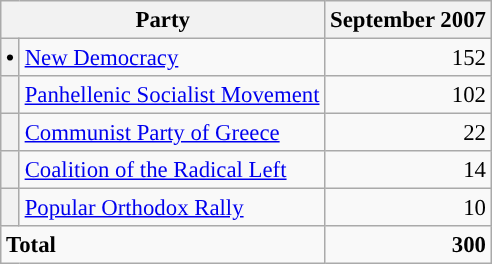<table class="wikitable" style="font-size: 95%;">
<tr>
<th colspan=2>Party</th>
<th>September 2007</th>
</tr>
<tr>
<th style="background-color: "><span>•</span></th>
<td><a href='#'>New Democracy</a></td>
<td align="right">152</td>
</tr>
<tr>
<th style="background-color: "></th>
<td><a href='#'>Panhellenic Socialist Movement</a></td>
<td align="right">102</td>
</tr>
<tr>
<th style="background-color: "></th>
<td><a href='#'>Communist Party of Greece</a></td>
<td align="right">22</td>
</tr>
<tr>
<th style="background-color: "></th>
<td><a href='#'>Coalition of the Radical Left</a></td>
<td align="right">14</td>
</tr>
<tr>
<th style="background-color: "></th>
<td><a href='#'>Popular Orthodox Rally</a></td>
<td align="right">10</td>
</tr>
<tr>
<td colspan="2"><strong>Total</strong></td>
<td colspan="2" align="right"><strong>300</strong></td>
</tr>
</table>
